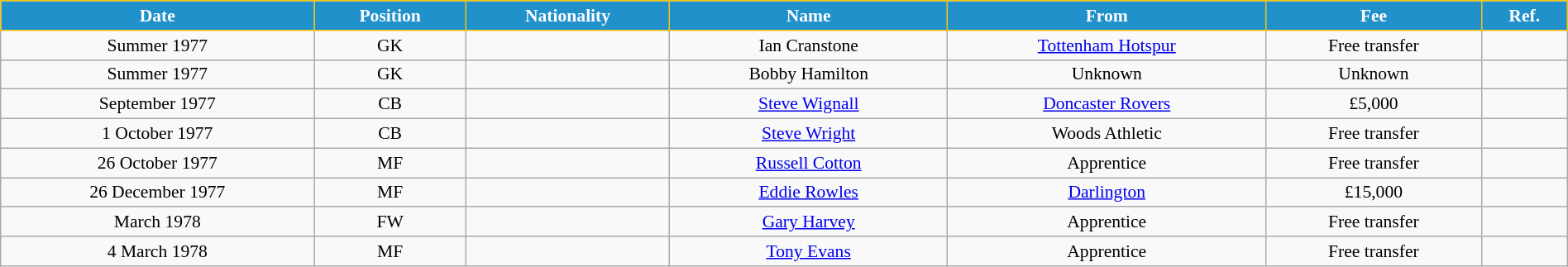<table class="wikitable" style="text-align:center; font-size:90%; width:100%;">
<tr>
<th style="background:#2191CC; color:white; border:1px solid #F7C408; text-align:center;">Date</th>
<th style="background:#2191CC; color:white; border:1px solid #F7C408; text-align:center;">Position</th>
<th style="background:#2191CC; color:white; border:1px solid #F7C408; text-align:center;">Nationality</th>
<th style="background:#2191CC; color:white; border:1px solid #F7C408; text-align:center;">Name</th>
<th style="background:#2191CC; color:white; border:1px solid #F7C408; text-align:center;">From</th>
<th style="background:#2191CC; color:white; border:1px solid #F7C408; text-align:center;">Fee</th>
<th style="background:#2191CC; color:white; border:1px solid #F7C408; text-align:center;">Ref.</th>
</tr>
<tr>
<td>Summer 1977</td>
<td>GK</td>
<td></td>
<td>Ian Cranstone</td>
<td> <a href='#'>Tottenham Hotspur</a></td>
<td>Free transfer</td>
<td></td>
</tr>
<tr>
<td>Summer 1977</td>
<td>GK</td>
<td></td>
<td>Bobby Hamilton</td>
<td>Unknown</td>
<td>Unknown</td>
<td></td>
</tr>
<tr>
<td>September 1977</td>
<td>CB</td>
<td></td>
<td><a href='#'>Steve Wignall</a></td>
<td> <a href='#'>Doncaster Rovers</a></td>
<td>£5,000</td>
<td></td>
</tr>
<tr>
<td>1 October 1977</td>
<td>CB</td>
<td></td>
<td><a href='#'>Steve Wright</a></td>
<td> Woods Athletic</td>
<td>Free transfer</td>
<td></td>
</tr>
<tr>
<td>26 October 1977</td>
<td>MF</td>
<td></td>
<td><a href='#'>Russell Cotton</a></td>
<td>Apprentice</td>
<td>Free transfer</td>
<td></td>
</tr>
<tr>
<td>26 December 1977</td>
<td>MF</td>
<td></td>
<td><a href='#'>Eddie Rowles</a></td>
<td> <a href='#'>Darlington</a></td>
<td>£15,000</td>
<td></td>
</tr>
<tr>
<td>March 1978</td>
<td>FW</td>
<td></td>
<td><a href='#'>Gary Harvey</a></td>
<td>Apprentice</td>
<td>Free transfer</td>
<td></td>
</tr>
<tr>
<td>4 March 1978</td>
<td>MF</td>
<td></td>
<td><a href='#'>Tony Evans</a></td>
<td>Apprentice</td>
<td>Free transfer</td>
<td></td>
</tr>
</table>
